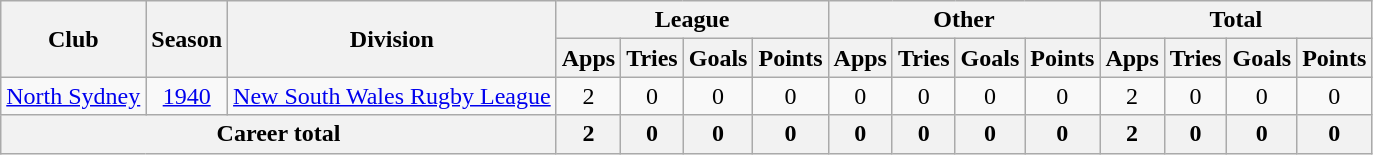<table class="wikitable" style="text-align:center;">
<tr>
<th rowspan="2">Club</th>
<th rowspan="2">Season</th>
<th rowspan="2">Division</th>
<th colspan="4">League</th>
<th colspan="4">Other</th>
<th colspan="4">Total</th>
</tr>
<tr>
<th>Apps</th>
<th>Tries</th>
<th>Goals</th>
<th>Points</th>
<th>Apps</th>
<th>Tries</th>
<th>Goals</th>
<th>Points</th>
<th>Apps</th>
<th>Tries</th>
<th>Goals</th>
<th>Points</th>
</tr>
<tr>
<td><a href='#'>North Sydney</a></td>
<td><a href='#'>1940</a></td>
<td><a href='#'>New South Wales Rugby League</a></td>
<td>2</td>
<td>0</td>
<td>0</td>
<td>0</td>
<td>0</td>
<td>0</td>
<td>0</td>
<td>0</td>
<td>2</td>
<td>0</td>
<td>0</td>
<td>0</td>
</tr>
<tr>
<th colspan="3">Career total</th>
<th>2</th>
<th>0</th>
<th>0</th>
<th>0</th>
<th>0</th>
<th>0</th>
<th>0</th>
<th>0</th>
<th>2</th>
<th>0</th>
<th>0</th>
<th>0</th>
</tr>
</table>
